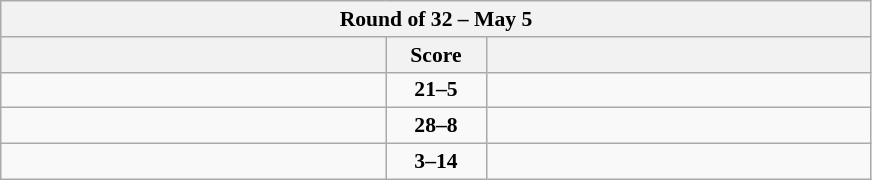<table class="wikitable" style="text-align: center; font-size:90% ">
<tr>
<th colspan=3>Round of 32 – May 5</th>
</tr>
<tr>
<th align="right" width="250"></th>
<th width="60">Score</th>
<th align="left" width="250"></th>
</tr>
<tr>
<td align=left><strong></strong></td>
<td align=center><strong>21–5</strong></td>
<td align=left></td>
</tr>
<tr>
<td align=left><strong></strong></td>
<td align=center><strong>28–8</strong></td>
<td align=left></td>
</tr>
<tr>
<td align=left></td>
<td align=center><strong>3–14</strong></td>
<td align=left><strong></strong></td>
</tr>
</table>
